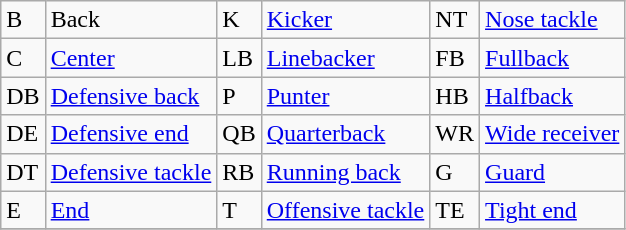<table class="wikitable">
<tr>
<td>B</td>
<td>Back</td>
<td>K</td>
<td><a href='#'>Kicker</a></td>
<td>NT</td>
<td><a href='#'>Nose tackle</a></td>
</tr>
<tr>
<td>C</td>
<td><a href='#'>Center</a></td>
<td>LB</td>
<td><a href='#'>Linebacker</a></td>
<td>FB</td>
<td><a href='#'>Fullback</a></td>
</tr>
<tr>
<td>DB</td>
<td><a href='#'>Defensive back</a></td>
<td>P</td>
<td><a href='#'>Punter</a></td>
<td>HB</td>
<td><a href='#'>Halfback</a></td>
</tr>
<tr>
<td>DE</td>
<td><a href='#'>Defensive end</a></td>
<td>QB</td>
<td><a href='#'>Quarterback</a></td>
<td>WR</td>
<td><a href='#'>Wide receiver</a></td>
</tr>
<tr>
<td>DT</td>
<td><a href='#'>Defensive tackle</a></td>
<td>RB</td>
<td><a href='#'>Running back</a></td>
<td>G</td>
<td><a href='#'>Guard</a></td>
</tr>
<tr>
<td>E</td>
<td><a href='#'>End</a></td>
<td>T</td>
<td><a href='#'>Offensive tackle</a></td>
<td>TE</td>
<td><a href='#'>Tight end</a></td>
</tr>
<tr>
</tr>
</table>
